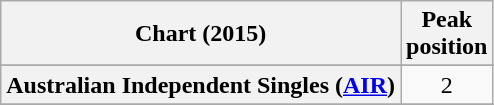<table class="wikitable sortable plainrowheaders" style="text-align:center;">
<tr>
<th>Chart (2015)</th>
<th>Peak<br>position</th>
</tr>
<tr>
</tr>
<tr>
<th scope="row">Australian Independent Singles (<a href='#'>AIR</a>)</th>
<td>2</td>
</tr>
<tr>
</tr>
</table>
